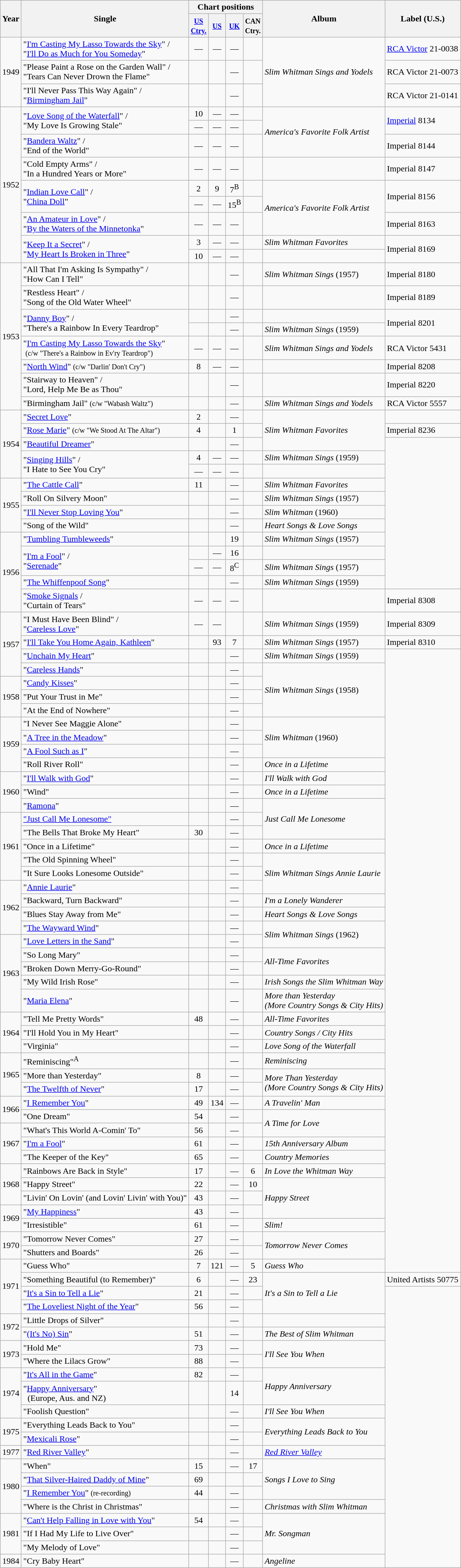<table class="wikitable">
<tr>
<th rowspan="2">Year</th>
<th rowspan="2">Single</th>
<th colspan="4">Chart positions</th>
<th rowspan="2">Album</th>
<th rowspan="2">Label (U.S.)</th>
</tr>
<tr>
<th style="width:25px;"><small><a href='#'>US<br>Ctry.</a><br></small></th>
<th style="width:25px;"><small><a href='#'>US</a><br></small></th>
<th style="width:25px;"><small><a href='#'>UK</a><br></small></th>
<th style="width:25px;"><small>CAN<br>Ctry.</small></th>
</tr>
<tr>
<td rowspan="3">1949</td>
<td>"<a href='#'>I'm Casting My Lasso Towards the Sky</a>" /<br>"<a href='#'>I'll Do as Much for You Someday</a>"</td>
<td style="text-align:center;">—</td>
<td style="text-align:center;">—</td>
<td style="text-align:center;">—</td>
<td></td>
<td rowspan="3"><em>Slim Whitman Sings and Yodels</em></td>
<td><a href='#'>RCA Victor</a> 21-0038</td>
</tr>
<tr>
<td>"Please Paint a Rose on the Garden Wall" /<br>"Tears Can Never Drown the Flame"</td>
<td></td>
<td></td>
<td style="text-align:center;">—</td>
<td></td>
<td>RCA Victor 21-0073</td>
</tr>
<tr>
<td>"I'll Never Pass This Way Again" /<br>"<a href='#'>Birmingham Jail</a>"</td>
<td></td>
<td></td>
<td style="text-align:center;">—</td>
<td></td>
<td>RCA Victor 21-0141</td>
</tr>
<tr>
<td rowspan="9">1952</td>
<td rowspan="2">"<a href='#'>Love Song of the Waterfall</a>" /<br>"My Love Is Growing Stale"</td>
<td style="text-align:center;">10</td>
<td style="text-align:center;">—</td>
<td style="text-align:center;">—</td>
<td style="text-align:center;"></td>
<td rowspan="3"><em>America's Favorite Folk Artist</em></td>
<td rowspan="2"><a href='#'>Imperial</a> 8134</td>
</tr>
<tr>
<td style="text-align:center;">—</td>
<td style="text-align:center;">—</td>
<td style="text-align:center;">—</td>
<td style="text-align:center;"></td>
</tr>
<tr>
<td>"<a href='#'>Bandera Waltz</a>" /<br>"End of the World"</td>
<td style="text-align:center;">—</td>
<td style="text-align:center;">—</td>
<td style="text-align:center;">—</td>
<td></td>
<td>Imperial 8144</td>
</tr>
<tr>
<td>"Cold Empty Arms" /<br>"In a Hundred Years or More"</td>
<td style="text-align:center;">—</td>
<td style="text-align:center;">—</td>
<td style="text-align:center;">—</td>
<td style="text-align:center;"></td>
<td></td>
<td>Imperial 8147</td>
</tr>
<tr>
<td rowspan="2">"<a href='#'>Indian Love Call</a>" /<br>"<a href='#'>China Doll</a>"</td>
<td style="text-align:center;">2</td>
<td style="text-align:center;">9</td>
<td style="text-align:center;">7<sup>B</sup></td>
<td style="text-align:center;"></td>
<td rowspan="3"><em>America's Favorite Folk Artist</em></td>
<td rowspan="2">Imperial 8156</td>
</tr>
<tr>
<td style="text-align:center;">—</td>
<td style="text-align:center;">—</td>
<td style="text-align:center;">15<sup>B</sup></td>
<td style="text-align:center;"></td>
</tr>
<tr>
<td>"<a href='#'>An Amateur in Love</a>" /<br>"<a href='#'>By the Waters of the Minnetonka</a>"</td>
<td style="text-align:center;">—</td>
<td style="text-align:center;">—</td>
<td style="text-align:center;">—</td>
<td></td>
<td>Imperial 8163</td>
</tr>
<tr>
<td rowspan="2">"<a href='#'>Keep It a Secret</a>" /<br>"<a href='#'>My Heart Is Broken in Three</a>"</td>
<td style="text-align:center;">3</td>
<td style="text-align:center;">—</td>
<td style="text-align:center;">—</td>
<td></td>
<td><em>Slim Whitman Favorites</em></td>
<td rowspan="2">Imperial 8169</td>
</tr>
<tr>
<td style="text-align:center;">10</td>
<td style="text-align:center;">—</td>
<td style="text-align:center;">—</td>
<td></td>
<td></td>
</tr>
<tr>
<td rowspan="8">1953</td>
<td>"All That I'm Asking Is Sympathy" /<br>"How Can I Tell"</td>
<td></td>
<td></td>
<td style="text-align:center;">—</td>
<td></td>
<td><em>Slim Whitman Sings</em> (1957)</td>
<td>Imperial 8180</td>
</tr>
<tr>
<td>"Restless Heart" /<br>"Song of the Old Water Wheel"</td>
<td></td>
<td></td>
<td style="text-align:center;">—</td>
<td></td>
<td></td>
<td>Imperial 8189</td>
</tr>
<tr>
<td rowspan="2">"<a href='#'>Danny Boy</a>" /<br>"There's a Rainbow In Every Teardrop"</td>
<td></td>
<td></td>
<td style="text-align:center;">—</td>
<td></td>
<td></td>
<td rowspan="2">Imperial 8201</td>
</tr>
<tr>
<td></td>
<td></td>
<td style="text-align:center;">—</td>
<td></td>
<td><em>Slim Whitman Sings</em> (1959)</td>
</tr>
<tr>
<td>"<a href='#'>I'm Casting My Lasso Towards the Sky</a>"<br> <small>(c/w "There's a Rainbow in Ev'ry Teardrop")</small></td>
<td style="text-align:center;">—</td>
<td style="text-align:center;">—</td>
<td style="text-align:center;">—</td>
<td></td>
<td><em>Slim Whitman Sings and Yodels</em></td>
<td>RCA Victor 5431</td>
</tr>
<tr>
<td>"<a href='#'>North Wind</a>" <small>(c/w "Darlin' Don't Cry")</small></td>
<td style="text-align:center;">8</td>
<td style="text-align:center;">—</td>
<td style="text-align:center;">—</td>
<td></td>
<td></td>
<td>Imperial 8208</td>
</tr>
<tr>
<td>"Stairway to Heaven" /<br>"Lord, Help Me Be as Thou"</td>
<td></td>
<td></td>
<td style="text-align:center;">—</td>
<td></td>
<td></td>
<td>Imperial 8220</td>
</tr>
<tr>
<td>"Birmingham Jail" <small>(c/w "Wabash Waltz")</small></td>
<td></td>
<td></td>
<td style="text-align:center;">—</td>
<td></td>
<td><em>Slim Whitman Sings and Yodels</em></td>
<td>RCA Victor 5557</td>
</tr>
<tr>
<td rowspan="5">1954</td>
<td>"<a href='#'>Secret Love</a>"</td>
<td style="text-align:center;">2</td>
<td></td>
<td style="text-align:center;">—</td>
<td></td>
<td rowspan="3"><em>Slim Whitman Favorites</em></td>
</tr>
<tr>
<td>"<a href='#'>Rose Marie</a>" <small>(c/w "We Stood At The Altar")</small></td>
<td style="text-align:center;">4</td>
<td></td>
<td style="text-align:center;">1</td>
<td></td>
<td>Imperial 8236 </td>
</tr>
<tr>
<td>"<a href='#'>Beautiful Dreamer</a>"</td>
<td></td>
<td></td>
<td style="text-align:center;">—</td>
<td></td>
</tr>
<tr>
<td rowspan="2">"<a href='#'>Singing Hills</a>" /<br>"I Hate to See You Cry"</td>
<td style="text-align:center;">4</td>
<td style="text-align:center;">—</td>
<td style="text-align:center;">—</td>
<td></td>
<td><em>Slim Whitman Sings</em> (1959)</td>
</tr>
<tr>
<td style="text-align:center;">—</td>
<td style="text-align:center;">—</td>
<td style="text-align:center;">—</td>
<td style="text-align:center;"></td>
<td></td>
</tr>
<tr>
<td rowspan="4">1955</td>
<td>"<a href='#'>The Cattle Call</a>"</td>
<td style="text-align:center;">11</td>
<td></td>
<td style="text-align:center;">—</td>
<td></td>
<td><em>Slim Whitman Favorites</em></td>
</tr>
<tr>
<td>"Roll On Silvery Moon"</td>
<td></td>
<td></td>
<td style="text-align:center;">—</td>
<td></td>
<td><em>Slim Whitman Sings</em> (1957)</td>
</tr>
<tr>
<td>"<a href='#'>I'll Never Stop Loving You</a>"</td>
<td></td>
<td></td>
<td style="text-align:center;">—</td>
<td></td>
<td><em>Slim Whitman</em> (1960)</td>
</tr>
<tr>
<td>"Song of the Wild"</td>
<td></td>
<td></td>
<td style="text-align:center;">—</td>
<td></td>
<td><em>Heart Songs & Love Songs</em></td>
</tr>
<tr>
<td rowspan="5">1956</td>
<td>"<a href='#'>Tumbling Tumbleweeds</a>"</td>
<td></td>
<td></td>
<td style="text-align:center;">19</td>
<td></td>
<td><em>Slim Whitman Sings</em> (1957)</td>
</tr>
<tr>
<td rowspan="2">"<a href='#'>I'm a Fool</a>" /<br>"<a href='#'>Serenade</a>"</td>
<td style="text-align:center;"></td>
<td style="text-align:center;">—</td>
<td style="text-align:center;">16</td>
<td></td>
<td></td>
</tr>
<tr>
<td style="text-align:center;">—</td>
<td style="text-align:center;">—</td>
<td style="text-align:center;">8<sup>C</sup></td>
<td></td>
<td><em>Slim Whitman Sings</em> (1957)</td>
</tr>
<tr>
<td>"<a href='#'>The Whiffenpoof Song</a>"</td>
<td></td>
<td></td>
<td style="text-align:center;">—</td>
<td></td>
<td><em>Slim Whitman Sings</em> (1959)</td>
</tr>
<tr>
<td>"<a href='#'>Smoke Signals</a> /<br>"Curtain of Tears"</td>
<td style="text-align:center;">—</td>
<td style="text-align:center;">—</td>
<td style="text-align:center;">—</td>
<td></td>
<td></td>
<td>Imperial 8308</td>
</tr>
<tr>
<td rowspan="4">1957</td>
<td>"I Must Have Been Blind" /<br>"<a href='#'>Careless Love</a>"</td>
<td style="text-align:center;">—</td>
<td style="text-align:center;">—</td>
<td></td>
<td></td>
<td><em>Slim Whitman Sings</em> (1959)</td>
<td>Imperial 8309</td>
</tr>
<tr>
<td>"<a href='#'>I'll Take You Home Again, Kathleen</a>" </td>
<td></td>
<td style="text-align:center;">93</td>
<td style="text-align:center;">7</td>
<td></td>
<td><em>Slim Whitman Sings</em> (1957)</td>
<td>Imperial 8310</td>
</tr>
<tr>
<td>"<a href='#'>Unchain My Heart</a>"</td>
<td></td>
<td></td>
<td style="text-align:center;">—</td>
<td></td>
<td><em>Slim Whitman Sings</em> (1959)</td>
</tr>
<tr>
<td>"<a href='#'>Careless Hands</a>"</td>
<td></td>
<td></td>
<td style="text-align:center;">—</td>
<td></td>
<td rowspan="4"><em>Slim Whitman Sings</em> (1958)</td>
</tr>
<tr>
<td rowspan="3">1958</td>
<td>"<a href='#'>Candy Kisses</a>"</td>
<td></td>
<td></td>
<td style="text-align:center;">—</td>
<td></td>
</tr>
<tr>
<td>"Put Your Trust in Me"</td>
<td></td>
<td></td>
<td style="text-align:center;">—</td>
<td></td>
</tr>
<tr>
<td>"At the End of Nowhere"</td>
<td></td>
<td></td>
<td style="text-align:center;">—</td>
<td></td>
</tr>
<tr>
<td rowspan="4">1959</td>
<td>"I Never See Maggie Alone"</td>
<td></td>
<td></td>
<td style="text-align:center;">—</td>
<td></td>
<td rowspan="3"><em>Slim Whitman</em> (1960)</td>
</tr>
<tr>
<td>"<a href='#'>A Tree in the Meadow</a>"</td>
<td></td>
<td></td>
<td style="text-align:center;">—</td>
<td></td>
</tr>
<tr>
<td>"<a href='#'>A Fool Such as I</a>"</td>
<td></td>
<td></td>
<td style="text-align:center;">—</td>
<td></td>
</tr>
<tr>
<td>"Roll River Roll"</td>
<td></td>
<td></td>
<td style="text-align:center;">—</td>
<td></td>
<td><em>Once in a Lifetime</em></td>
</tr>
<tr>
<td rowspan="3">1960</td>
<td>"<a href='#'>I'll Walk with God</a>"</td>
<td></td>
<td></td>
<td style="text-align:center;">—</td>
<td></td>
<td><em>I'll Walk with God</em></td>
</tr>
<tr>
<td>"Wind"</td>
<td></td>
<td></td>
<td style="text-align:center;">—</td>
<td></td>
<td><em>Once in a Lifetime</em></td>
</tr>
<tr>
<td>"<a href='#'>Ramona</a>"</td>
<td></td>
<td></td>
<td style="text-align:center;">—</td>
<td></td>
<td rowspan="3"><em>Just Call Me Lonesome</em></td>
</tr>
<tr>
<td rowspan="5">1961</td>
<td><a href='#'>"Just Call Me Lonesome"</a></td>
<td></td>
<td></td>
<td style="text-align:center;">—</td>
<td></td>
</tr>
<tr>
<td>"The Bells That Broke My Heart"</td>
<td style="text-align:center;">30</td>
<td></td>
<td style="text-align:center;">—</td>
<td></td>
</tr>
<tr>
<td>"Once in a Lifetime"</td>
<td></td>
<td></td>
<td style="text-align:center;">—</td>
<td></td>
<td><em>Once in a Lifetime</em></td>
</tr>
<tr>
<td>"The Old Spinning Wheel"</td>
<td></td>
<td></td>
<td style="text-align:center;">—</td>
<td></td>
<td rowspan="3"><em>Slim Whitman Sings Annie Laurie</em></td>
</tr>
<tr>
<td>"It Sure Looks Lonesome Outside"</td>
<td></td>
<td></td>
<td style="text-align:center;">—</td>
<td></td>
</tr>
<tr>
<td rowspan="4">1962</td>
<td>"<a href='#'>Annie Laurie</a>"</td>
<td></td>
<td></td>
<td style="text-align:center;">—</td>
<td></td>
</tr>
<tr>
<td>"Backward, Turn Backward"</td>
<td></td>
<td></td>
<td style="text-align:center;">—</td>
<td></td>
<td><em>I'm a Lonely Wanderer</em></td>
</tr>
<tr>
<td>"Blues Stay Away from Me"</td>
<td></td>
<td></td>
<td style="text-align:center;">—</td>
<td></td>
<td><em>Heart Songs & Love Songs</em></td>
</tr>
<tr>
<td>"<a href='#'>The Wayward Wind</a>"</td>
<td></td>
<td></td>
<td style="text-align:center;">—</td>
<td></td>
<td rowspan="2"><em>Slim Whitman Sings</em> (1962)</td>
</tr>
<tr>
<td rowspan="5">1963</td>
<td>"<a href='#'>Love Letters in the Sand</a>"</td>
<td></td>
<td></td>
<td style="text-align:center;">—</td>
<td></td>
</tr>
<tr>
<td>"So Long Mary"</td>
<td></td>
<td></td>
<td style="text-align:center;">—</td>
<td></td>
<td rowspan="2"><em>All-Time Favorites</em></td>
</tr>
<tr>
<td>"Broken Down Merry-Go-Round"</td>
<td></td>
<td></td>
<td style="text-align:center;">—</td>
<td></td>
</tr>
<tr>
<td>"My Wild Irish Rose"</td>
<td></td>
<td></td>
<td style="text-align:center;">—</td>
<td></td>
<td><em>Irish Songs the Slim Whitman Way</em></td>
</tr>
<tr>
<td>"<a href='#'>Maria Elena</a>"</td>
<td></td>
<td></td>
<td style="text-align:center;">—</td>
<td></td>
<td><em>More than Yesterday<br>(More Country Songs & City Hits)</em></td>
</tr>
<tr>
<td rowspan="3">1964</td>
<td>"Tell Me Pretty Words"</td>
<td style="text-align:center;">48</td>
<td></td>
<td style="text-align:center;">—</td>
<td></td>
<td><em>All-Time Favorites</em></td>
</tr>
<tr>
<td>"I'll Hold You in My Heart"</td>
<td></td>
<td></td>
<td style="text-align:center;">—</td>
<td></td>
<td><em>Country Songs / City Hits</em></td>
</tr>
<tr>
<td>"Virginia"</td>
<td></td>
<td></td>
<td style="text-align:center;">—</td>
<td></td>
<td><em>Love Song of the Waterfall</em></td>
</tr>
<tr>
<td rowspan="3">1965</td>
<td>"Reminiscing"<sup>A</sup></td>
<td></td>
<td></td>
<td style="text-align:center;">—</td>
<td></td>
<td><em>Reminiscing</em></td>
</tr>
<tr>
<td>"More than Yesterday"</td>
<td style="text-align:center;">8</td>
<td></td>
<td style="text-align:center;">—</td>
<td></td>
<td rowspan="2"><em>More Than Yesterday<br>(More Country Songs & City Hits)</em></td>
</tr>
<tr>
<td>"<a href='#'>The Twelfth of Never</a>"</td>
<td style="text-align:center;">17</td>
<td></td>
<td style="text-align:center;">—</td>
<td></td>
</tr>
<tr>
<td rowspan="2">1966</td>
<td>"<a href='#'>I Remember You</a>"</td>
<td style="text-align:center;">49</td>
<td style="text-align:center;">134</td>
<td style="text-align:center;">—</td>
<td></td>
<td><em>A Travelin' Man</em></td>
</tr>
<tr>
<td>"One Dream"</td>
<td style="text-align:center;">54</td>
<td></td>
<td style="text-align:center;">—</td>
<td></td>
<td rowspan="2"><em>A Time for Love</em></td>
</tr>
<tr>
<td rowspan="3">1967</td>
<td>"What's This World A-Comin' To"</td>
<td style="text-align:center;">56</td>
<td></td>
<td style="text-align:center;">—</td>
<td></td>
</tr>
<tr>
<td>"<a href='#'>I'm a Fool</a>"</td>
<td style="text-align:center;">61</td>
<td></td>
<td style="text-align:center;">—</td>
<td></td>
<td><em>15th Anniversary Album</em></td>
</tr>
<tr>
<td>"The Keeper of the Key"</td>
<td style="text-align:center;">65</td>
<td></td>
<td style="text-align:center;">—</td>
<td></td>
<td><em>Country Memories</em></td>
</tr>
<tr>
<td rowspan="3">1968</td>
<td>"Rainbows Are Back in Style"</td>
<td style="text-align:center;">17</td>
<td></td>
<td style="text-align:center;">—</td>
<td style="text-align:center;">6</td>
<td><em>In Love the Whitman Way</em></td>
</tr>
<tr>
<td>"Happy Street"</td>
<td style="text-align:center;">22</td>
<td></td>
<td style="text-align:center;">—</td>
<td style="text-align:center;">10</td>
<td rowspan="3"><em>Happy Street</em></td>
</tr>
<tr>
<td>"Livin' On Lovin' (and Lovin' Livin' with You)"</td>
<td style="text-align:center;">43</td>
<td></td>
<td style="text-align:center;">—</td>
<td></td>
</tr>
<tr>
<td rowspan="2">1969</td>
<td>"<a href='#'>My Happiness</a>"</td>
<td style="text-align:center;">43</td>
<td></td>
<td style="text-align:center;">—</td>
<td></td>
</tr>
<tr>
<td>"Irresistible"</td>
<td style="text-align:center;">61</td>
<td></td>
<td style="text-align:center;">—</td>
<td></td>
<td><em>Slim!</em></td>
</tr>
<tr>
<td rowspan="2">1970</td>
<td>"Tomorrow Never Comes"</td>
<td style="text-align:center;">27</td>
<td></td>
<td style="text-align:center;">—</td>
<td></td>
<td rowspan="2"><em>Tomorrow Never Comes</em></td>
</tr>
<tr>
<td>"Shutters and Boards"</td>
<td style="text-align:center;">26</td>
<td></td>
<td style="text-align:center;">—</td>
<td></td>
</tr>
<tr>
<td rowspan="4">1971</td>
<td>"Guess Who"</td>
<td style="text-align:center;">7</td>
<td style="text-align:center;">121</td>
<td style="text-align:center;">—</td>
<td style="text-align:center;">5</td>
<td><em>Guess Who</em></td>
</tr>
<tr>
<td>"Something Beautiful (to Remember)" </td>
<td style="text-align:center;">6</td>
<td></td>
<td style="text-align:center;">—</td>
<td style="text-align:center;">23</td>
<td rowspan="3"><em>It's a Sin to Tell a Lie</em></td>
<td>United Artists 50775</td>
</tr>
<tr>
<td>"<a href='#'>It's a Sin to Tell a Lie</a>"</td>
<td style="text-align:center;">21</td>
<td></td>
<td style="text-align:center;">—</td>
<td></td>
</tr>
<tr>
<td>"<a href='#'>The Loveliest Night of the Year</a>"</td>
<td style="text-align:center;">56</td>
<td></td>
<td style="text-align:center;">—</td>
<td></td>
</tr>
<tr>
<td rowspan="2">1972</td>
<td>"Little Drops of Silver"</td>
<td></td>
<td></td>
<td style="text-align:center;">—</td>
<td></td>
<td></td>
</tr>
<tr>
<td>"<a href='#'>(It's No) Sin</a>"</td>
<td style="text-align:center;">51</td>
<td></td>
<td style="text-align:center;">—</td>
<td></td>
<td><em>The Best of Slim Whitman</em></td>
</tr>
<tr>
<td rowspan="2">1973</td>
<td>"Hold Me"</td>
<td style="text-align:center;">73</td>
<td></td>
<td style="text-align:center;">—</td>
<td></td>
<td rowspan="2"><em>I'll See You When</em></td>
</tr>
<tr>
<td>"Where the Lilacs Grow"</td>
<td style="text-align:center;">88</td>
<td></td>
<td style="text-align:center;">—</td>
<td></td>
</tr>
<tr>
<td rowspan="3">1974</td>
<td>"<a href='#'>It's All in the Game</a>"</td>
<td style="text-align:center;">82</td>
<td></td>
<td style="text-align:center;">—</td>
<td></td>
<td rowspan="2"><em>Happy Anniversary</em></td>
</tr>
<tr>
<td>"<a href='#'>Happy Anniversary</a>" <br>  (Europe, Aus. and NZ)</td>
<td></td>
<td></td>
<td style="text-align:center;">14</td>
<td></td>
</tr>
<tr>
<td>"Foolish Question"</td>
<td></td>
<td></td>
<td style="text-align:center;">—</td>
<td></td>
<td><em>I'll See You When</em></td>
</tr>
<tr>
<td rowspan="2">1975</td>
<td>"Everything Leads Back to You"</td>
<td></td>
<td></td>
<td style="text-align:center;">—</td>
<td></td>
<td rowspan="2"><em>Everything Leads Back to You</em></td>
</tr>
<tr>
<td>"<a href='#'>Mexicali Rose</a>"</td>
<td></td>
<td></td>
<td style="text-align:center;">—</td>
<td></td>
</tr>
<tr>
<td>1977</td>
<td>"<a href='#'>Red River Valley</a>"</td>
<td></td>
<td></td>
<td style="text-align:center;">—</td>
<td></td>
<td><em><a href='#'>Red River Valley</a></em></td>
</tr>
<tr>
<td rowspan="4">1980</td>
<td>"When"</td>
<td style="text-align:center;">15</td>
<td></td>
<td style="text-align:center;">—</td>
<td style="text-align:center;">17</td>
<td rowspan="3"><em>Songs I Love to Sing</em></td>
</tr>
<tr>
<td>"<a href='#'>That Silver-Haired Daddy of Mine</a>"</td>
<td style="text-align:center;">69</td>
<td></td>
<td></td>
<td></td>
</tr>
<tr>
<td>"<a href='#'>I Remember You</a>" <small>(re-recording)</small></td>
<td style="text-align:center;">44</td>
<td></td>
<td style="text-align:center;">—</td>
<td style="text-align:center;"></td>
</tr>
<tr>
<td>"Where is the Christ in Christmas"</td>
<td></td>
<td></td>
<td style="text-align:center;">—</td>
<td></td>
<td><em>Christmas with Slim Whitman</em></td>
</tr>
<tr>
<td rowspan="3">1981</td>
<td>"<a href='#'>Can't Help Falling in Love with You</a>"</td>
<td style="text-align:center;">54</td>
<td></td>
<td style="text-align:center;">—</td>
<td></td>
<td rowspan="3"><em>Mr. Songman</em></td>
</tr>
<tr>
<td>"If I Had My Life to Live Over"</td>
<td></td>
<td></td>
<td style="text-align:center;">—</td>
<td></td>
</tr>
<tr>
<td>"My Melody of Love"</td>
<td></td>
<td></td>
<td style="text-align:center;">—</td>
<td></td>
</tr>
<tr>
<td>1984</td>
<td>"Cry Baby Heart"</td>
<td></td>
<td></td>
<td style="text-align:center;">—</td>
<td></td>
<td><em>Angeline</em></td>
</tr>
</table>
